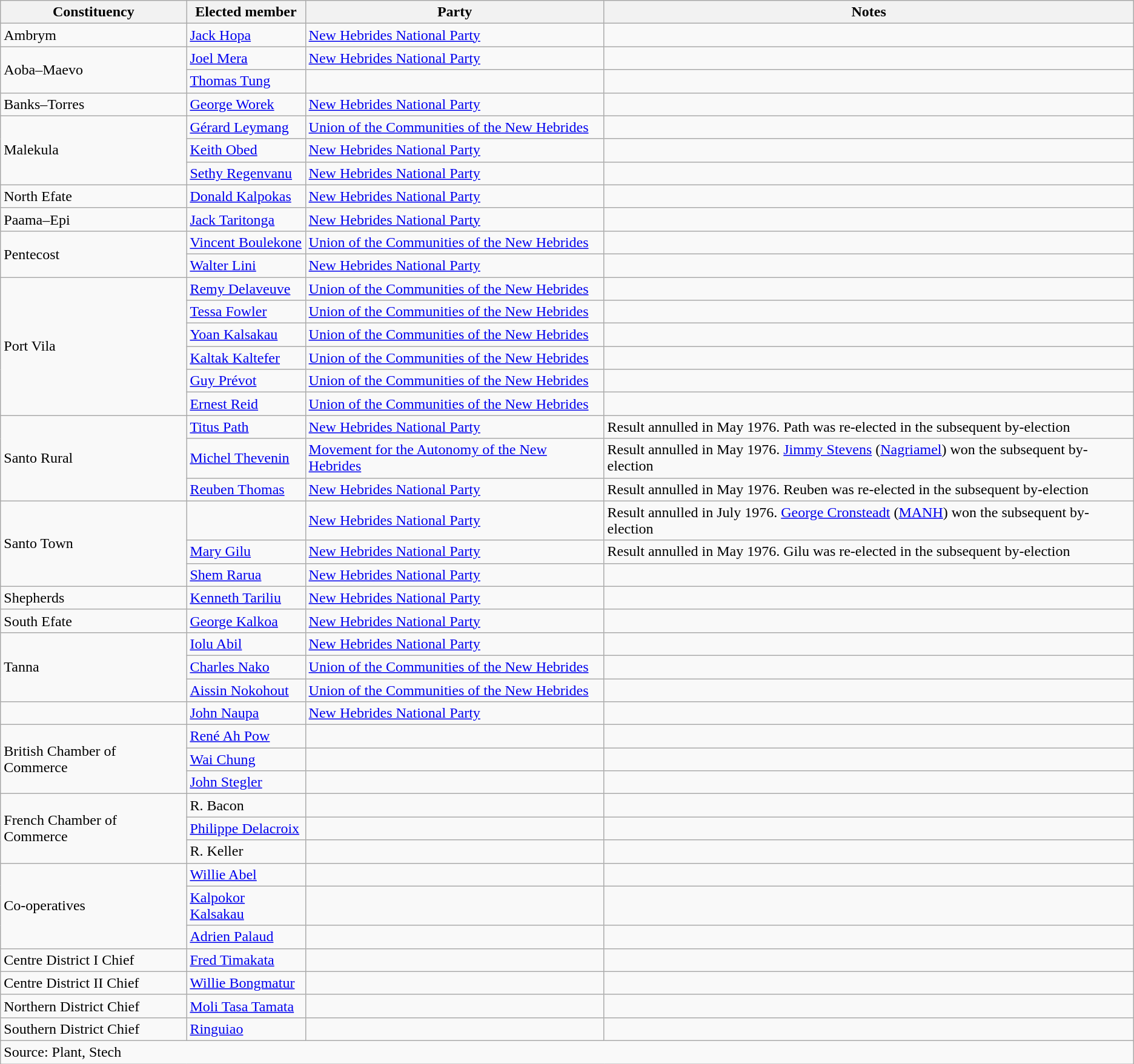<table class=wikitable>
<tr>
<th>Constituency</th>
<th>Elected member</th>
<th>Party</th>
<th>Notes</th>
</tr>
<tr>
<td>Ambrym</td>
<td><a href='#'>Jack Hopa</a></td>
<td><a href='#'>New Hebrides National Party</a></td>
<td></td>
</tr>
<tr>
<td rowspan=2>Aoba–Maevo</td>
<td><a href='#'>Joel Mera</a></td>
<td><a href='#'>New Hebrides National Party</a></td>
<td></td>
</tr>
<tr>
<td><a href='#'>Thomas Tung</a></td>
<td></td>
<td></td>
</tr>
<tr>
<td>Banks–Torres</td>
<td><a href='#'>George Worek</a></td>
<td><a href='#'>New Hebrides National Party</a></td>
<td></td>
</tr>
<tr>
<td rowspan=3>Malekula</td>
<td><a href='#'>Gérard Leymang</a></td>
<td><a href='#'>Union of the Communities of the New Hebrides</a></td>
<td></td>
</tr>
<tr>
<td><a href='#'>Keith Obed</a></td>
<td><a href='#'>New Hebrides National Party</a></td>
<td></td>
</tr>
<tr>
<td><a href='#'>Sethy Regenvanu</a></td>
<td><a href='#'>New Hebrides National Party</a></td>
<td></td>
</tr>
<tr>
<td>North Efate</td>
<td><a href='#'>Donald Kalpokas</a></td>
<td><a href='#'>New Hebrides National Party</a></td>
<td></td>
</tr>
<tr>
<td>Paama–Epi</td>
<td><a href='#'>Jack Taritonga</a></td>
<td><a href='#'>New Hebrides National Party</a></td>
<td></td>
</tr>
<tr>
<td rowspan=2>Pentecost</td>
<td><a href='#'>Vincent Boulekone</a></td>
<td><a href='#'>Union of the Communities of the New Hebrides</a></td>
<td></td>
</tr>
<tr>
<td><a href='#'>Walter Lini</a></td>
<td><a href='#'>New Hebrides National Party</a></td>
<td></td>
</tr>
<tr>
<td rowspan=6>Port Vila</td>
<td><a href='#'>Remy Delaveuve</a></td>
<td><a href='#'>Union of the Communities of the New Hebrides</a></td>
<td></td>
</tr>
<tr>
<td><a href='#'>Tessa Fowler</a></td>
<td><a href='#'>Union of the Communities of the New Hebrides</a></td>
<td></td>
</tr>
<tr>
<td><a href='#'>Yoan Kalsakau</a></td>
<td><a href='#'>Union of the Communities of the New Hebrides</a></td>
<td></td>
</tr>
<tr>
<td><a href='#'>Kaltak Kaltefer</a></td>
<td><a href='#'>Union of the Communities of the New Hebrides</a></td>
<td></td>
</tr>
<tr>
<td><a href='#'>Guy Prévot</a></td>
<td><a href='#'>Union of the Communities of the New Hebrides</a></td>
<td></td>
</tr>
<tr>
<td><a href='#'>Ernest Reid</a></td>
<td><a href='#'>Union of the Communities of the New Hebrides</a></td>
<td></td>
</tr>
<tr>
<td rowspan=3>Santo Rural</td>
<td><a href='#'>Titus Path</a></td>
<td><a href='#'>New Hebrides National Party</a></td>
<td>Result annulled in May 1976. Path was re-elected in the subsequent by-election</td>
</tr>
<tr>
<td><a href='#'>Michel Thevenin</a></td>
<td><a href='#'>Movement for the Autonomy of the New Hebrides</a></td>
<td>Result annulled in May 1976. <a href='#'>Jimmy Stevens</a> (<a href='#'>Nagriamel</a>) won the subsequent by-election</td>
</tr>
<tr>
<td><a href='#'>Reuben Thomas</a></td>
<td><a href='#'>New Hebrides National Party</a></td>
<td>Result annulled in May 1976. Reuben was re-elected in the subsequent by-election</td>
</tr>
<tr>
<td rowspan=3>Santo Town</td>
<td></td>
<td><a href='#'>New Hebrides National Party</a></td>
<td>Result annulled in July 1976. <a href='#'>George Cronsteadt</a> (<a href='#'>MANH</a>) won the subsequent by-election</td>
</tr>
<tr>
<td><a href='#'>Mary Gilu</a></td>
<td><a href='#'>New Hebrides National Party</a></td>
<td>Result annulled in May 1976. Gilu was re-elected in the subsequent by-election</td>
</tr>
<tr>
<td><a href='#'>Shem Rarua</a></td>
<td><a href='#'>New Hebrides National Party</a></td>
<td></td>
</tr>
<tr>
<td>Shepherds</td>
<td><a href='#'>Kenneth Tariliu</a></td>
<td><a href='#'>New Hebrides National Party</a></td>
<td></td>
</tr>
<tr>
<td>South Efate</td>
<td><a href='#'>George Kalkoa</a></td>
<td><a href='#'>New Hebrides National Party</a></td>
<td></td>
</tr>
<tr>
<td rowspan=3>Tanna</td>
<td><a href='#'>Iolu Abil</a></td>
<td><a href='#'>New Hebrides National Party</a></td>
<td></td>
</tr>
<tr>
<td><a href='#'>Charles Nako</a></td>
<td><a href='#'>Union of the Communities of the New Hebrides</a></td>
<td></td>
</tr>
<tr>
<td><a href='#'>Aissin Nokohout</a></td>
<td><a href='#'>Union of the Communities of the New Hebrides</a></td>
<td></td>
</tr>
<tr>
<td></td>
<td><a href='#'>John Naupa</a></td>
<td><a href='#'>New Hebrides National Party</a></td>
<td></td>
</tr>
<tr>
<td rowspan=3>British Chamber of Commerce</td>
<td><a href='#'>René Ah Pow</a></td>
<td></td>
<td></td>
</tr>
<tr>
<td><a href='#'>Wai Chung</a></td>
<td></td>
<td></td>
</tr>
<tr>
<td><a href='#'>John Stegler</a></td>
<td></td>
<td></td>
</tr>
<tr>
<td rowspan=3>French Chamber of Commerce</td>
<td>R. Bacon</td>
<td></td>
<td></td>
</tr>
<tr>
<td><a href='#'>Philippe Delacroix</a></td>
<td></td>
<td></td>
</tr>
<tr>
<td>R. Keller</td>
<td></td>
<td></td>
</tr>
<tr>
<td rowspan=3>Co-operatives</td>
<td><a href='#'>Willie Abel</a></td>
<td></td>
<td></td>
</tr>
<tr>
<td><a href='#'>Kalpokor Kalsakau</a></td>
<td></td>
<td></td>
</tr>
<tr>
<td><a href='#'>Adrien Palaud</a></td>
<td></td>
<td></td>
</tr>
<tr>
<td>Centre District I Chief</td>
<td><a href='#'>Fred Timakata</a></td>
<td></td>
<td></td>
</tr>
<tr>
<td>Centre District II Chief</td>
<td><a href='#'>Willie Bongmatur</a></td>
<td></td>
<td></td>
</tr>
<tr>
<td>Northern District Chief</td>
<td><a href='#'>Moli Tasa Tamata</a></td>
<td></td>
<td></td>
</tr>
<tr>
<td>Southern District Chief</td>
<td><a href='#'>Ringuiao</a></td>
<td></td>
<td></td>
</tr>
<tr class=sortbottom>
<td colspan=4>Source: Plant, Stech</td>
</tr>
</table>
